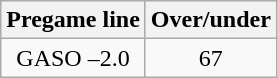<table class="wikitable">
<tr align="center">
<th style=>Pregame line</th>
<th style=>Over/under</th>
</tr>
<tr align="center">
<td>GASO –2.0</td>
<td>67</td>
</tr>
</table>
